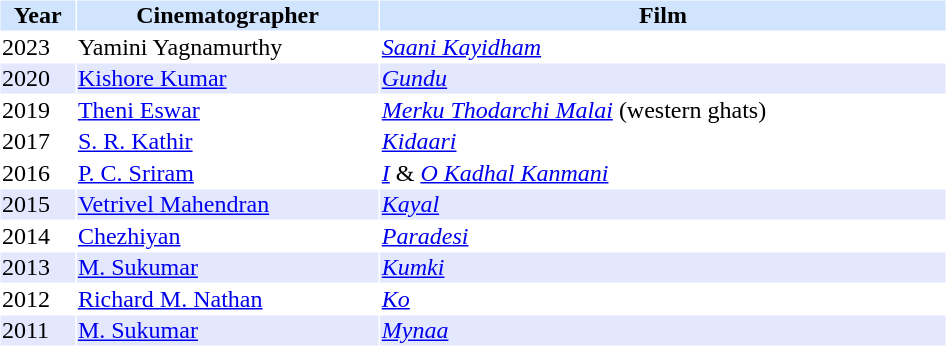<table cellspacing="1" cellpadding="1" border="0" width="50%">
<tr bgcolor="#d1e4fd">
<th>Year</th>
<th>Cinematographer</th>
<th>Film</th>
</tr>
<tr>
<td>2023</td>
<td>Yamini Yagnamurthy</td>
<td><em><a href='#'>Saani Kayidham</a></em></td>
</tr>
<tr bgcolor="#e4e8ff">
<td>2020</td>
<td><a href='#'>Kishore Kumar</a></td>
<td><em><a href='#'>Gundu</a></em></td>
</tr>
<tr>
<td>2019</td>
<td><a href='#'>Theni Eswar</a></td>
<td><em><a href='#'>Merku Thodarchi Malai</a></em> (western ghats)</td>
</tr>
<tr>
<td>2017</td>
<td><a href='#'>S. R. Kathir</a></td>
<td><em><a href='#'>Kidaari</a></em></td>
</tr>
<tr>
<td>2016</td>
<td><a href='#'>P. C. Sriram</a></td>
<td><em><a href='#'>I</a></em> & <em><a href='#'>O Kadhal Kanmani</a></em></td>
</tr>
<tr bgcolor="#e4e8ff">
<td>2015</td>
<td><a href='#'>Vetrivel Mahendran</a></td>
<td><em><a href='#'>Kayal</a></em></td>
</tr>
<tr>
<td>2014</td>
<td><a href='#'>Chezhiyan</a></td>
<td><em><a href='#'>Paradesi</a></em></td>
</tr>
<tr bgcolor="#e4e8ff">
<td>2013</td>
<td><a href='#'>M. Sukumar</a></td>
<td><em><a href='#'>Kumki</a></em></td>
</tr>
<tr>
<td>2012</td>
<td><a href='#'>Richard M. Nathan</a></td>
<td><em><a href='#'>Ko</a></em></td>
</tr>
<tr bgcolor="#e4e8ff">
<td>2011</td>
<td><a href='#'>M. Sukumar</a></td>
<td><em><a href='#'>Mynaa</a></em></td>
</tr>
</table>
